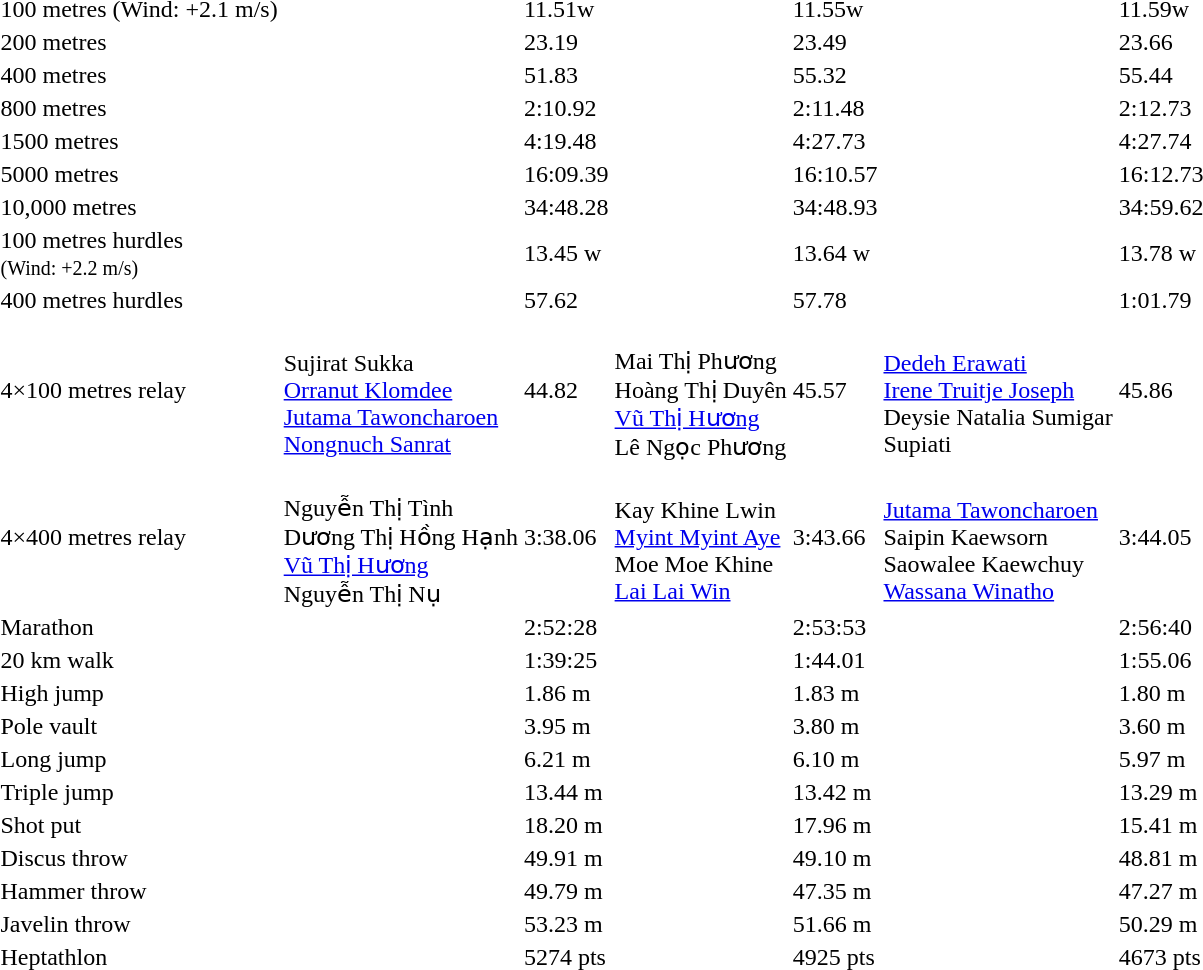<table>
<tr>
<td>100 metres (Wind: +2.1 m/s)</td>
<td></td>
<td>11.51w</td>
<td></td>
<td>11.55w</td>
<td></td>
<td>11.59w</td>
</tr>
<tr>
<td>200 metres</td>
<td></td>
<td>23.19</td>
<td></td>
<td>23.49</td>
<td></td>
<td>23.66</td>
</tr>
<tr>
<td>400 metres</td>
<td></td>
<td>51.83</td>
<td></td>
<td>55.32</td>
<td></td>
<td>55.44</td>
</tr>
<tr>
<td>800 metres</td>
<td></td>
<td>2:10.92</td>
<td></td>
<td>2:11.48</td>
<td></td>
<td>2:12.73</td>
</tr>
<tr>
<td>1500 metres</td>
<td></td>
<td>4:19.48</td>
<td></td>
<td>4:27.73</td>
<td></td>
<td>4:27.74</td>
</tr>
<tr>
<td>5000 metres</td>
<td></td>
<td>16:09.39</td>
<td></td>
<td>16:10.57</td>
<td></td>
<td>16:12.73</td>
</tr>
<tr>
<td>10,000 metres</td>
<td></td>
<td>34:48.28</td>
<td></td>
<td>34:48.93</td>
<td></td>
<td>34:59.62</td>
</tr>
<tr>
<td>100 metres hurdles<br><small>(Wind: +2.2 m/s)</small></td>
<td></td>
<td>13.45 w</td>
<td></td>
<td>13.64 w</td>
<td></td>
<td>13.78 w</td>
</tr>
<tr>
<td>400 metres hurdles</td>
<td></td>
<td>57.62</td>
<td></td>
<td>57.78</td>
<td></td>
<td>1:01.79</td>
</tr>
<tr>
<td>4×100 metres relay</td>
<td><br>Sujirat Sukka<br><a href='#'>Orranut Klomdee</a><br><a href='#'>Jutama Tawoncharoen</a><br><a href='#'>Nongnuch Sanrat</a></td>
<td>44.82</td>
<td><br>Mai Thị Phương<br>Hoàng Thị Duyên<br><a href='#'>Vũ Thị Hương</a><br>Lê Ngọc Phương</td>
<td>45.57</td>
<td><br><a href='#'>Dedeh Erawati</a><br><a href='#'>Irene Truitje Joseph</a><br>Deysie Natalia Sumigar<br>Supiati</td>
<td>45.86</td>
</tr>
<tr>
<td>4×400 metres relay</td>
<td><br>Nguyễn Thị Tình<br>Dương Thị Hồng Hạnh<br><a href='#'>Vũ Thị Hương</a><br>Nguyễn Thị Nụ</td>
<td>3:38.06</td>
<td><br>Kay Khine Lwin<br><a href='#'>Myint Myint Aye</a><br>Moe Moe Khine<br><a href='#'>Lai Lai Win</a></td>
<td>3:43.66</td>
<td><br><a href='#'>Jutama Tawoncharoen</a><br>Saipin Kaewsorn<br>Saowalee Kaewchuy<br><a href='#'>Wassana Winatho</a></td>
<td>3:44.05</td>
</tr>
<tr>
<td>Marathon</td>
<td></td>
<td>2:52:28</td>
<td></td>
<td>2:53:53</td>
<td></td>
<td>2:56:40</td>
</tr>
<tr>
<td>20 km walk</td>
<td></td>
<td>1:39:25</td>
<td></td>
<td>1:44.01</td>
<td></td>
<td>1:55.06</td>
</tr>
<tr>
<td>High jump</td>
<td></td>
<td>1.86 m</td>
<td></td>
<td>1.83 m</td>
<td></td>
<td>1.80 m</td>
</tr>
<tr>
<td>Pole vault</td>
<td></td>
<td>3.95 m</td>
<td></td>
<td>3.80 m</td>
<td></td>
<td>3.60 m</td>
</tr>
<tr>
<td>Long jump</td>
<td></td>
<td>6.21 m</td>
<td></td>
<td>6.10 m</td>
<td></td>
<td>5.97 m</td>
</tr>
<tr>
<td>Triple jump</td>
<td></td>
<td>13.44 m</td>
<td></td>
<td>13.42 m</td>
<td></td>
<td>13.29 m</td>
</tr>
<tr>
<td>Shot put</td>
<td></td>
<td>18.20 m</td>
<td></td>
<td>17.96 m</td>
<td></td>
<td>15.41 m</td>
</tr>
<tr>
<td>Discus throw</td>
<td></td>
<td>49.91 m</td>
<td></td>
<td>49.10 m</td>
<td></td>
<td>48.81 m</td>
</tr>
<tr>
<td>Hammer throw</td>
<td></td>
<td>49.79 m</td>
<td></td>
<td>47.35 m</td>
<td></td>
<td>47.27 m</td>
</tr>
<tr>
<td>Javelin throw</td>
<td></td>
<td>53.23 m</td>
<td></td>
<td>51.66 m</td>
<td></td>
<td>50.29 m</td>
</tr>
<tr>
<td>Heptathlon</td>
<td></td>
<td>5274 pts</td>
<td></td>
<td>4925 pts</td>
<td></td>
<td>4673 pts</td>
</tr>
</table>
